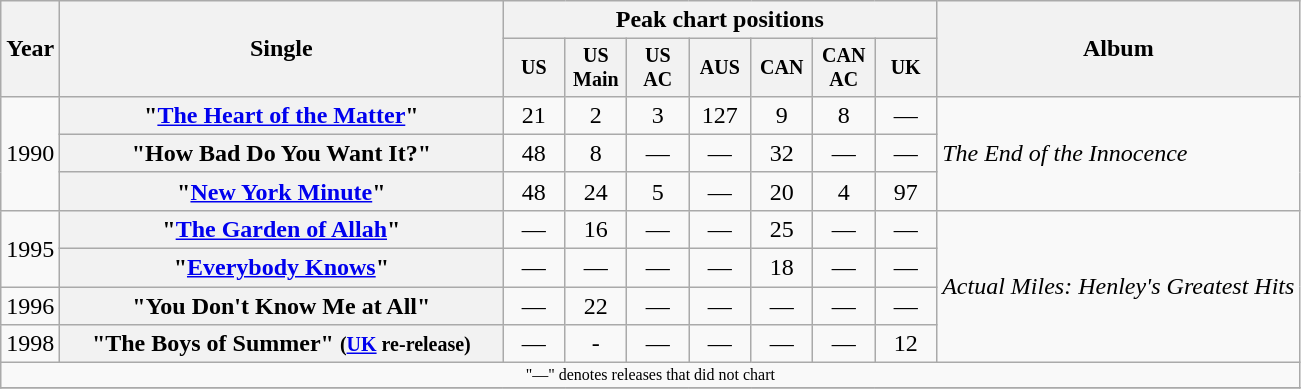<table class="wikitable plainrowheaders" style="text-align:center;">
<tr>
<th rowspan="2">Year</th>
<th rowspan="2" style="width:18em;">Single</th>
<th colspan="7">Peak chart positions</th>
<th rowspan="2">Album</th>
</tr>
<tr style="font-size:smaller;">
<th width="35">US<br></th>
<th width="35">US Main<br></th>
<th width="35">US AC<br></th>
<th width="35">AUS<br></th>
<th width="35">CAN<br></th>
<th width="35">CAN AC<br></th>
<th width="35">UK<br></th>
</tr>
<tr>
<td rowspan="3">1990</td>
<th scope="row">"<a href='#'>The Heart of the Matter</a>"</th>
<td>21</td>
<td>2</td>
<td>3</td>
<td>127</td>
<td>9</td>
<td>8</td>
<td>—</td>
<td align="left" rowspan="3"><em>The End of the Innocence</em></td>
</tr>
<tr>
<th scope="row">"How Bad Do You Want It?"</th>
<td>48</td>
<td>8</td>
<td>—</td>
<td>—</td>
<td>32</td>
<td>—</td>
<td>—</td>
</tr>
<tr>
<th scope="row">"<a href='#'>New York Minute</a>"</th>
<td>48</td>
<td>24</td>
<td>5</td>
<td>—</td>
<td>20</td>
<td>4</td>
<td>97</td>
</tr>
<tr>
<td rowspan="2">1995</td>
<th scope="row">"<a href='#'>The Garden of Allah</a>"</th>
<td>—</td>
<td>16</td>
<td>—</td>
<td>—</td>
<td>25</td>
<td>—</td>
<td>—</td>
<td align="left" rowspan="4"><em>Actual Miles: Henley's Greatest Hits</em></td>
</tr>
<tr>
<th scope="row">"<a href='#'>Everybody Knows</a>"</th>
<td>—</td>
<td>—</td>
<td>—</td>
<td>—</td>
<td>18</td>
<td>—</td>
<td>—</td>
</tr>
<tr>
<td>1996</td>
<th scope="row">"You Don't Know Me at All"</th>
<td>—</td>
<td>22</td>
<td>—</td>
<td>—</td>
<td>—</td>
<td>—</td>
<td>—</td>
</tr>
<tr>
<td>1998</td>
<th scope="row">"The Boys of Summer" <small>(<a href='#'>UK</a> re-release)</small></th>
<td>—</td>
<td>-</td>
<td>—</td>
<td>—</td>
<td>—</td>
<td>—</td>
<td>12</td>
</tr>
<tr>
<td colspan="11" style="font-size:8pt">"—" denotes releases that did not chart</td>
</tr>
<tr>
</tr>
</table>
